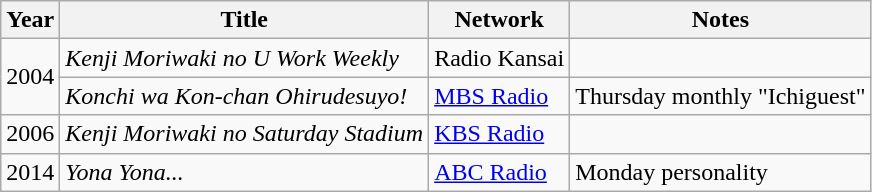<table class="wikitable">
<tr>
<th>Year</th>
<th>Title</th>
<th>Network</th>
<th>Notes</th>
</tr>
<tr>
<td rowspan="2">2004</td>
<td><em>Kenji Moriwaki no U Work Weekly</em></td>
<td>Radio Kansai</td>
<td></td>
</tr>
<tr>
<td><em>Konchi wa Kon-chan Ohirudesuyo!</em></td>
<td><a href='#'>MBS Radio</a></td>
<td>Thursday monthly "Ichiguest"</td>
</tr>
<tr>
<td>2006</td>
<td><em>Kenji Moriwaki no Saturday Stadium</em></td>
<td><a href='#'>KBS Radio</a></td>
<td></td>
</tr>
<tr>
<td>2014</td>
<td><em>Yona Yona...</em></td>
<td><a href='#'>ABC Radio</a></td>
<td>Monday personality</td>
</tr>
</table>
